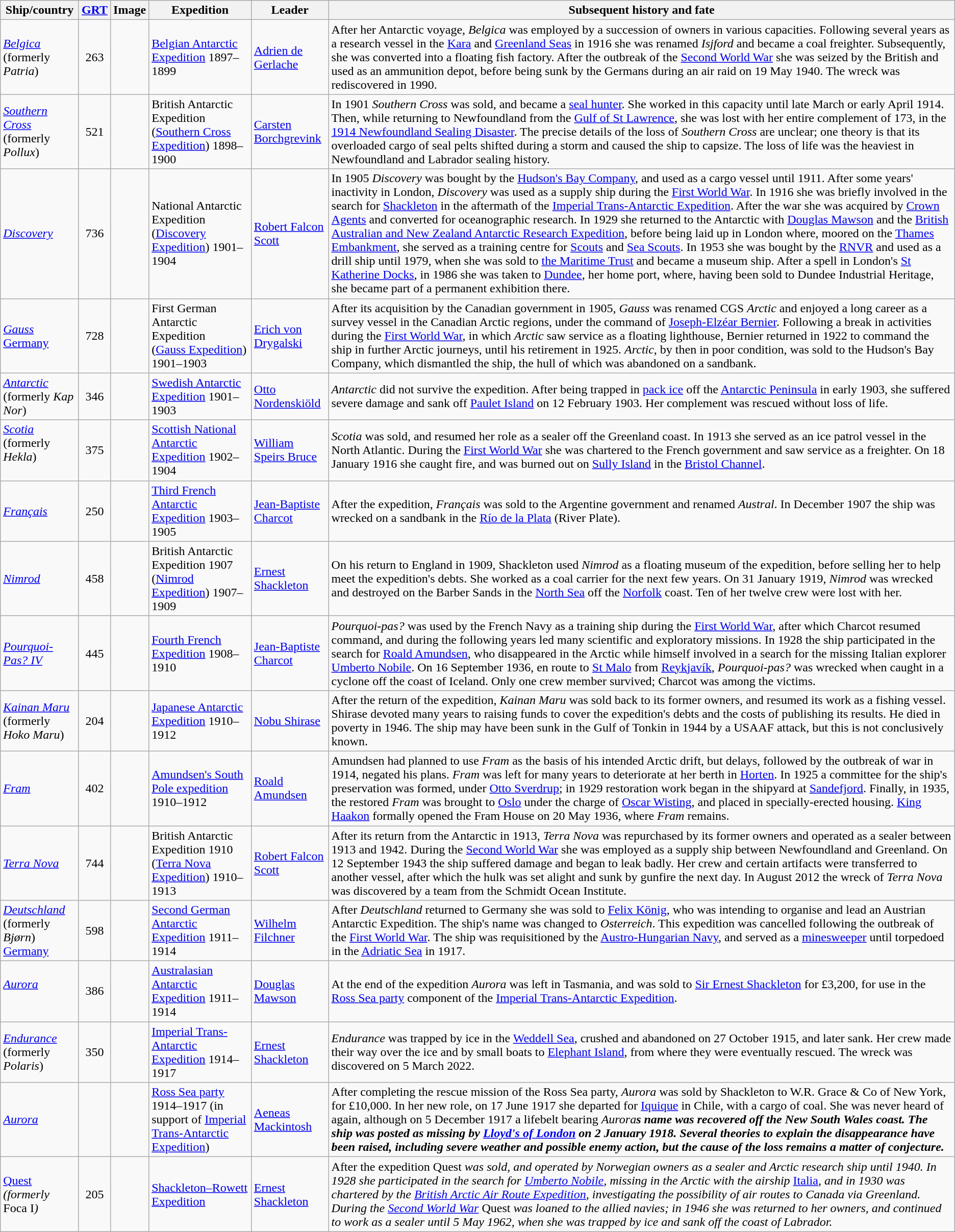<table class="wikitable sortable">
<tr>
<th scope="col">Ship/country</th>
<th scope="col"><a href='#'>GRT</a></th>
<th scope="col">Image</th>
<th scope="col">Expedition</th>
<th scope="col">Leader</th>
<th scope="col" class="unsortable">Subsequent history and fate</th>
</tr>
<tr | scope="row">
<td><em><a href='#'>Belgica</a></em><br>(formerly <em>Patria</em>)<br> </td>
<td align="center">263</td>
<td align="center"></td>
<td><a href='#'>Belgian Antarctic Expedition</a> 1897–1899</td>
<td><a href='#'>Adrien de Gerlache</a></td>
<td>After her Antarctic voyage, <em>Belgica</em> was employed by a succession of owners in various capacities. Following several years as a research vessel in the <a href='#'>Kara</a> and <a href='#'>Greenland Seas</a> in 1916 she was renamed <em>Isjford</em> and became a coal freighter.  Subsequently, she was converted into a floating fish factory. After the outbreak of the <a href='#'>Second World War</a> she was seized by the British and used as an ammunition depot, before being sunk by the Germans during an air raid on 19 May 1940. The wreck was rediscovered in 1990.</td>
</tr>
<tr | scope="row">
<td><em><a href='#'>Southern Cross</a></em><br>(formerly <em>Pollux</em>)<br> </td>
<td align="center">521</td>
<td align= "center"></td>
<td>British Antarctic Expedition (<a href='#'>Southern Cross Expedition</a>) 1898–1900</td>
<td><a href='#'>Carsten Borchgrevink</a></td>
<td>In 1901 <em>Southern Cross</em> was sold, and became a <a href='#'>seal hunter</a>. She worked in this capacity until late March or early April 1914. Then, while returning to Newfoundland from the <a href='#'>Gulf of St Lawrence</a>, she was lost with her entire complement of 173, in the <a href='#'>1914 Newfoundland Sealing Disaster</a>.  The precise details of the loss of <em>Southern Cross</em> are unclear; one theory is that its overloaded cargo of seal pelts shifted during a storm and caused the ship to capsize. The loss of life was the heaviest in Newfoundland and Labrador sealing history.</td>
</tr>
<tr | scope="row">
<td><em><a href='#'>Discovery</a></em><br> </td>
<td align="center">736</td>
<td align="center"></td>
<td>National Antarctic Expedition (<a href='#'>Discovery Expedition</a>) 1901–1904</td>
<td><a href='#'>Robert Falcon Scott</a></td>
<td>In 1905 <em>Discovery</em> was bought by the <a href='#'>Hudson's Bay Company</a>, and used as a cargo vessel until 1911. After some years' inactivity in London, <em>Discovery</em> was used as a supply ship during the <a href='#'>First World War</a>. In 1916 she was briefly involved in the search for <a href='#'>Shackleton</a> in the aftermath of the <a href='#'>Imperial Trans-Antarctic Expedition</a>.  After the war she was acquired by <a href='#'>Crown Agents</a> and converted for oceanographic research. In 1929 she returned to the Antarctic with <a href='#'>Douglas Mawson</a> and the <a href='#'>British Australian and New Zealand Antarctic Research Expedition</a>, before being laid up in London where, moored on the <a href='#'>Thames Embankment</a>, she served as a training centre for <a href='#'>Scouts</a> and <a href='#'>Sea Scouts</a>. In 1953 she was bought by the <a href='#'>RNVR</a> and used as a drill ship until 1979, when she was sold to <a href='#'>the Maritime Trust</a> and became a museum ship. After a spell in London's <a href='#'>St Katherine Docks</a>, in 1986 she was taken to <a href='#'>Dundee</a>, her home port, where, having been sold to Dundee Industrial Heritage, she became part of a permanent exhibition there.</td>
</tr>
<tr | scope="row">
<td><em><a href='#'>Gauss</a></em> <br> <a href='#'>Germany</a></td>
<td align="center">728</td>
<td align= "center"></td>
<td>First German Antarctic Expedition<br>(<a href='#'>Gauss Expedition</a>) 1901–1903</td>
<td><a href='#'>Erich von Drygalski</a></td>
<td>After its acquisition by the Canadian government in 1905, <em>Gauss</em> was renamed CGS <em>Arctic</em> and enjoyed a long career as a survey vessel in the Canadian Arctic regions, under the command of <a href='#'>Joseph-Elzéar Bernier</a>. Following a break in activities during the <a href='#'>First World War</a>, in which <em>Arctic</em> saw service as a floating lighthouse,  Bernier returned in 1922 to command the ship in further Arctic journeys, until his retirement in 1925. <em>Arctic</em>, by then in poor condition, was sold to the Hudson's Bay Company, which dismantled the ship, the hull of which was abandoned on a sandbank.</td>
</tr>
<tr | scope="row">
<td><em><a href='#'>Antarctic</a></em><br>(formerly <em>Kap Nor</em>)<br> </td>
<td align="center">346</td>
<td align= "center"></td>
<td><a href='#'>Swedish Antarctic Expedition</a> 1901–1903</td>
<td><a href='#'>Otto Nordenskiöld</a></td>
<td><em>Antarctic</em> did not survive the expedition. After being trapped in <a href='#'>pack ice</a> off the <a href='#'>Antarctic Peninsula</a> in early 1903, she suffered severe damage and sank off <a href='#'>Paulet Island</a> on 12 February 1903. Her complement was rescued without loss of life.</td>
</tr>
<tr | scope="row">
<td><em><a href='#'>Scotia</a></em><br>(formerly <em>Hekla</em>)<br> <br></td>
<td align="center">375</td>
<td align= "center"></td>
<td><a href='#'>Scottish National Antarctic Expedition</a> 1902–1904</td>
<td><a href='#'>William Speirs Bruce</a></td>
<td><em>Scotia</em> was sold, and resumed her role as a sealer off the Greenland coast. In 1913 she served as an ice patrol vessel in the North Atlantic. During the <a href='#'>First World War</a> she was chartered to the French government and saw service as a freighter. On 18 January 1916 she caught fire, and was burned out on <a href='#'>Sully Island</a> in the <a href='#'>Bristol Channel</a>.</td>
</tr>
<tr | scope="row">
<td><em><a href='#'>Français</a></em><br> </td>
<td align="center">250</td>
<td></td>
<td><a href='#'>Third French Antarctic Expedition</a> 1903–1905</td>
<td><a href='#'>Jean-Baptiste Charcot</a></td>
<td>After the expedition, <em>Français</em> was sold to the Argentine government and renamed <em>Austral</em>. In December 1907 the ship was wrecked on a sandbank  in the <a href='#'>Río de la Plata</a> (River Plate).</td>
</tr>
<tr | scope="row">
<td><em><a href='#'>Nimrod</a></em><br> </td>
<td align="center">458</td>
<td align= "center"></td>
<td>British Antarctic Expedition 1907 (<a href='#'>Nimrod Expedition</a>) 1907–1909</td>
<td><a href='#'>Ernest Shackleton</a></td>
<td>On his return to England in 1909, Shackleton used <em>Nimrod</em> as a floating museum of the expedition, before selling her to help meet the expedition's debts. She worked as a coal carrier for the next few years. On 31 January 1919, <em>Nimrod</em> was wrecked and destroyed on the Barber Sands in the <a href='#'>North Sea</a> off the <a href='#'>Norfolk</a> coast. Ten of her twelve crew were lost with her.</td>
</tr>
<tr | scope="row">
<td><em><a href='#'>Pourquoi-Pas? IV</a></em><br> </td>
<td align="center">445</td>
<td align= "center"></td>
<td><a href='#'>Fourth French Expedition</a> 1908–1910</td>
<td><a href='#'>Jean-Baptiste Charcot</a></td>
<td><em>Pourquoi-pas?</em> was used by the French Navy as a training ship during the <a href='#'>First World War</a>, after which Charcot resumed command, and during the following  years led many scientific and exploratory missions. In 1928 the ship participated in the search for <a href='#'>Roald Amundsen</a>, who disappeared in the Arctic while himself involved in a search for the missing Italian explorer <a href='#'>Umberto Nobile</a>. On 16 September 1936, en route to <a href='#'>St Malo</a> from <a href='#'>Reykjavík</a>, <em>Pourquoi-pas?</em> was wrecked when caught in a cyclone off the coast of Iceland. Only one crew member survived; Charcot was among the victims.</td>
</tr>
<tr | scope="row">
<td><em><a href='#'>Kainan Maru</a></em><br>(formerly <em>Hoko Maru</em>)<br> </td>
<td align="center">204</td>
<td align= "center"></td>
<td><a href='#'>Japanese Antarctic Expedition</a> 1910–1912</td>
<td><a href='#'>Nobu Shirase</a></td>
<td>After the return of the expedition, <em>Kainan Maru</em> was sold back to its former owners, and resumed its work as a fishing vessel.  Shirase devoted many years to raising funds to cover the expedition's debts and the costs of publishing its results. He died in poverty in 1946. The ship may have been sunk in the Gulf of Tonkin in 1944 by a USAAF attack, but this is not conclusively known.</td>
</tr>
<tr | scope="row">
<td><em><a href='#'>Fram</a></em><br> </td>
<td align="center">402</td>
<td align= "center"></td>
<td><a href='#'>Amundsen's South Pole expedition</a> 1910–1912</td>
<td><a href='#'>Roald Amundsen</a></td>
<td>Amundsen had planned to use <em>Fram</em> as the basis of his intended Arctic drift, but delays, followed by the outbreak of war in 1914, negated his plans. <em>Fram</em> was left for many years to deteriorate at her berth in <a href='#'>Horten</a>. In 1925 a committee for the ship's preservation was formed, under <a href='#'>Otto Sverdrup</a>; in 1929 restoration work began in the shipyard at <a href='#'>Sandefjord</a>. Finally, in 1935, the restored <em>Fram</em> was brought to <a href='#'>Oslo</a> under the charge of <a href='#'>Oscar Wisting</a>, and placed in specially-erected housing. <a href='#'>King Haakon</a> formally opened the Fram House on 20 May 1936, where  <em>Fram</em> remains.</td>
</tr>
<tr | scope="row">
<td><em><a href='#'>Terra Nova</a></em> <br> </td>
<td align="center">744</td>
<td align= "center"></td>
<td>British Antarctic Expedition 1910<br>(<a href='#'>Terra Nova Expedition</a>) 1910–1913</td>
<td><a href='#'>Robert Falcon Scott</a></td>
<td>After its return from the Antarctic in 1913, <em>Terra Nova</em> was repurchased by its former owners and operated as a sealer between 1913 and 1942. During the <a href='#'>Second World War</a> she was employed as a supply ship between Newfoundland and Greenland. On 12 September 1943 the ship suffered damage and began to leak badly. Her crew and certain artifacts were transferred to another vessel, after which the hulk was set alight and sunk by gunfire the next day. In August 2012 the wreck of <em>Terra Nova</em> was discovered by a team from the Schmidt Ocean Institute.</td>
</tr>
<tr | scope="row">
<td><em><a href='#'>Deutschland</a></em> <br>(formerly <em>Bjørn</em>)<br> <a href='#'>Germany</a></td>
<td align="center">598</td>
<td align= "center"></td>
<td><a href='#'>Second German Antarctic Expedition</a> 1911–1914</td>
<td><a href='#'>Wilhelm Filchner</a></td>
<td>After <em>Deutschland</em> returned to Germany she was sold to <a href='#'>Felix König</a>, who was intending to organise and lead an Austrian Antarctic Expedition. The ship's name was  changed to <em>Osterreich</em>. This expedition was cancelled following the outbreak of the <a href='#'>First World War</a>. The ship was  requisitioned by the <a href='#'>Austro-Hungarian Navy</a>, and served as a <a href='#'>minesweeper</a> until torpedoed in the <a href='#'>Adriatic Sea</a> in 1917.</td>
</tr>
<tr | scope="row">
<td><em><a href='#'>Aurora</a></em> <br> <br></td>
<td align="center">386</td>
<td align= "center"></td>
<td><a href='#'>Australasian Antarctic Expedition</a> 1911–1914</td>
<td><a href='#'>Douglas Mawson</a></td>
<td>At the end of the expedition <em>Aurora</em> was left in Tasmania, and was sold to <a href='#'>Sir Ernest Shackleton</a> for £3,200, for use in the <a href='#'>Ross Sea party</a> component of the <a href='#'>Imperial Trans-Antarctic Expedition</a>.</td>
</tr>
<tr | scope="row">
<td><em><a href='#'>Endurance</a></em> <br>(formerly <em>Polaris</em>)<br> </td>
<td align="center">350</td>
<td align= "center"></td>
<td><a href='#'>Imperial Trans-Antarctic Expedition</a> 1914–1917</td>
<td><a href='#'>Ernest Shackleton</a></td>
<td><em>Endurance</em> was trapped by ice in the <a href='#'>Weddell Sea</a>, crushed and abandoned on 27 October 1915, and later sank. Her crew made their way over the ice and by small boats to <a href='#'>Elephant Island</a>, from where they were eventually rescued. The wreck was discovered on 5 March 2022.</td>
</tr>
<tr | scope="row">
<td><em><a href='#'>Aurora</a></em><br></td>
<td align="center"></td>
<td align= "center"></td>
<td><a href='#'>Ross Sea party</a> 1914–1917 (in support of <a href='#'>Imperial Trans-Antarctic Expedition</a>)</td>
<td><a href='#'>Aeneas Mackintosh</a></td>
<td>After completing the rescue mission of the Ross Sea party, <em>Aurora</em> was sold by Shackleton to W.R. Grace & Co of New York, for £10,000. In her new role, on 17 June 1917 she departed for <a href='#'>Iquique</a> in Chile, with a cargo of coal. She was never heard of again, although on 5 December 1917 a lifebelt bearing <em>Aurora<strong>s name was recovered off the New South Wales coast. The ship was posted as missing by <a href='#'>Lloyd's of London</a> on 2 January 1918. Several theories to explain the disappearance have been raised, including severe weather and possible enemy action, but the cause of the loss remains a matter of conjecture.</td>
</tr>
<tr | scope="row">
<td></em><a href='#'>Quest</a><em><br>(formerly </em>Foca I<em>)<br></td>
<td align="center">205</td>
<td align= "center"></td>
<td><a href='#'>Shackleton–Rowett Expedition</a></td>
<td><a href='#'>Ernest Shackleton</a></td>
<td>After the expedition </em>Quest<em> was sold, and operated by Norwegian owners as a sealer and Arctic research ship until 1940. In 1928 she participated in the search for <a href='#'>Umberto Nobile</a>, missing in the Arctic with the airship <a href='#'></em>Italia<em></a>, and in 1930 was chartered by the <a href='#'>British Arctic Air Route Expedition</a>, investigating the possibility of air routes to Canada via Greenland. During the <a href='#'>Second World War</a> </em>Quest<em> was loaned to the allied navies; in 1946 she was returned to her owners, and continued to work as a sealer until 5 May 1962, when she was trapped by ice and sank off the coast of Labrador.</td>
</tr>
</table>
